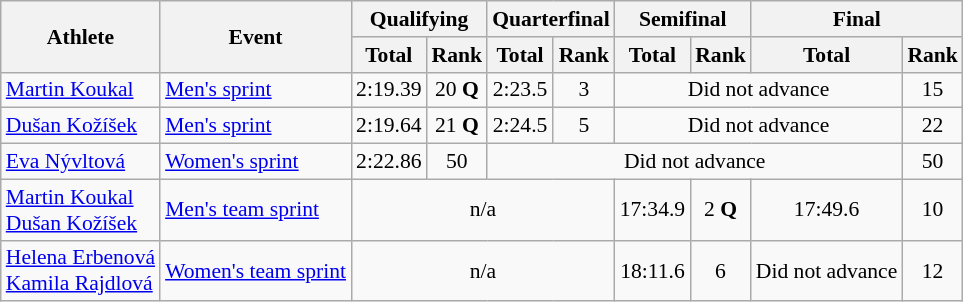<table class="wikitable" style="font-size:90%">
<tr>
<th rowspan="2">Athlete</th>
<th rowspan="2">Event</th>
<th colspan="2">Qualifying</th>
<th colspan="2">Quarterfinal</th>
<th colspan="2">Semifinal</th>
<th colspan="2">Final</th>
</tr>
<tr>
<th>Total</th>
<th>Rank</th>
<th>Total</th>
<th>Rank</th>
<th>Total</th>
<th>Rank</th>
<th>Total</th>
<th>Rank</th>
</tr>
<tr>
<td><a href='#'>Martin Koukal</a></td>
<td><a href='#'>Men's sprint</a></td>
<td align="center">2:19.39</td>
<td align="center">20 <strong>Q</strong></td>
<td align="center">2:23.5</td>
<td align="center">3</td>
<td colspan=3 align="center">Did not advance</td>
<td align="center">15</td>
</tr>
<tr>
<td><a href='#'>Dušan Kožíšek</a></td>
<td><a href='#'>Men's sprint</a></td>
<td align="center">2:19.64</td>
<td align="center">21 <strong>Q</strong></td>
<td align="center">2:24.5</td>
<td align="center">5</td>
<td colspan=3 align="center">Did not advance</td>
<td align="center">22</td>
</tr>
<tr>
<td><a href='#'>Eva Nývltová</a></td>
<td><a href='#'>Women's sprint</a></td>
<td align="center">2:22.86</td>
<td align="center">50</td>
<td colspan=5 align="center">Did not advance</td>
<td align="center">50</td>
</tr>
<tr>
<td><a href='#'>Martin Koukal</a><br><a href='#'>Dušan Kožíšek</a></td>
<td><a href='#'>Men's team sprint</a></td>
<td colspan=4 align="center">n/a</td>
<td align="center">17:34.9</td>
<td align="center">2 <strong>Q</strong></td>
<td align="center">17:49.6</td>
<td align="center">10</td>
</tr>
<tr>
<td><a href='#'>Helena Erbenová</a><br><a href='#'>Kamila Rajdlová</a></td>
<td><a href='#'>Women's team sprint</a></td>
<td colspan=4 align="center">n/a</td>
<td align="center">18:11.6</td>
<td align="center">6</td>
<td align="center">Did not advance</td>
<td align="center">12</td>
</tr>
</table>
